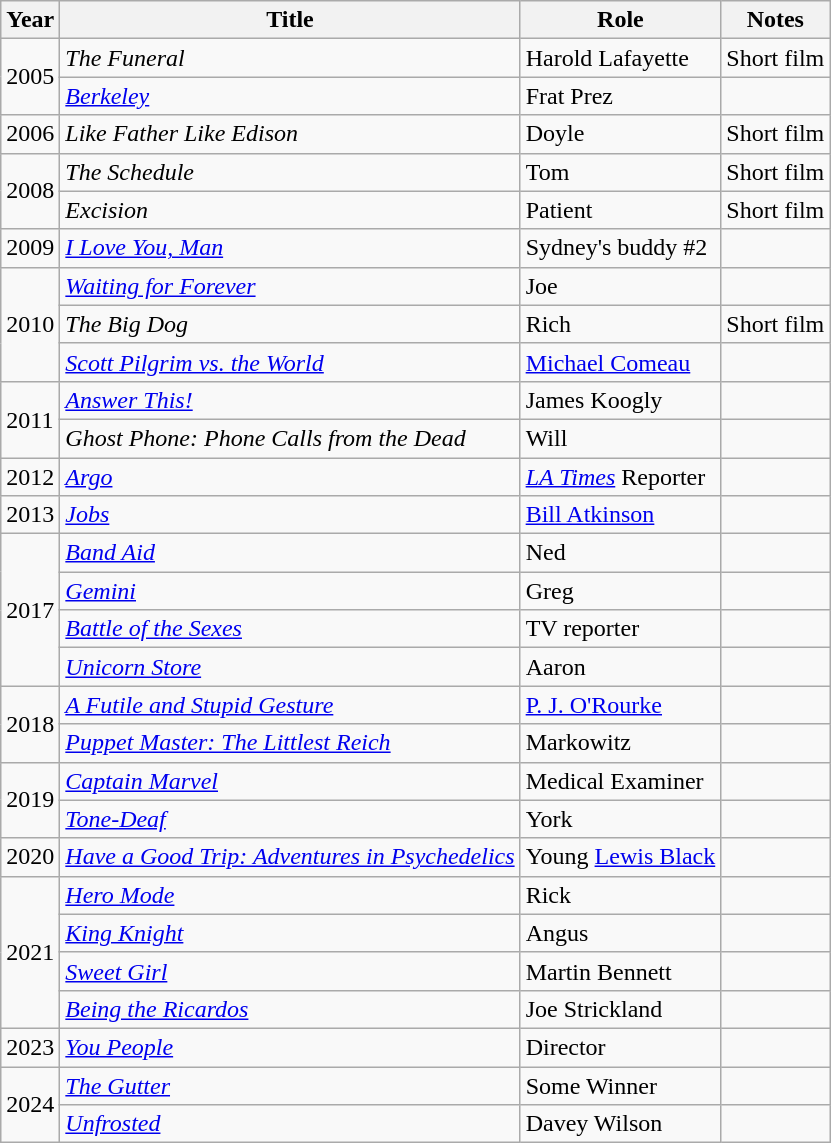<table class="wikitable sortable">
<tr>
<th>Year</th>
<th>Title</th>
<th>Role</th>
<th class="unsortable">Notes</th>
</tr>
<tr>
<td rowspan=2>2005</td>
<td><em>The Funeral</em></td>
<td>Harold Lafayette</td>
<td>Short film</td>
</tr>
<tr>
<td><em><a href='#'>Berkeley</a></em></td>
<td>Frat Prez</td>
<td></td>
</tr>
<tr>
<td>2006</td>
<td><em>Like Father Like Edison</em></td>
<td>Doyle</td>
<td>Short film</td>
</tr>
<tr>
<td rowspan=2>2008</td>
<td><em>The Schedule</em></td>
<td>Tom</td>
<td>Short film</td>
</tr>
<tr>
<td><em>Excision</em></td>
<td>Patient</td>
<td>Short film</td>
</tr>
<tr>
<td>2009</td>
<td><em><a href='#'>I Love You, Man</a></em></td>
<td>Sydney's buddy #2</td>
<td></td>
</tr>
<tr>
<td rowspan=3>2010</td>
<td><em><a href='#'>Waiting for Forever</a></em></td>
<td>Joe</td>
<td></td>
</tr>
<tr>
<td><em>The Big Dog</em></td>
<td>Rich</td>
<td>Short film</td>
</tr>
<tr>
<td><em><a href='#'>Scott Pilgrim vs. the World</a></em></td>
<td><a href='#'>Michael Comeau</a></td>
<td></td>
</tr>
<tr>
<td rowspan=2>2011</td>
<td><em><a href='#'>Answer This!</a></em></td>
<td>James Koogly</td>
<td></td>
</tr>
<tr>
<td><em>Ghost Phone: Phone Calls from the Dead</em></td>
<td>Will</td>
<td></td>
</tr>
<tr>
<td>2012</td>
<td><em><a href='#'>Argo</a></em></td>
<td><em><a href='#'>LA Times</a></em> Reporter</td>
<td></td>
</tr>
<tr>
<td>2013</td>
<td><em><a href='#'>Jobs</a></em></td>
<td><a href='#'>Bill Atkinson</a></td>
<td></td>
</tr>
<tr>
<td rowspan=4>2017</td>
<td><em><a href='#'>Band Aid</a></em></td>
<td>Ned</td>
<td></td>
</tr>
<tr>
<td><em><a href='#'>Gemini</a></em></td>
<td>Greg</td>
<td></td>
</tr>
<tr>
<td><em><a href='#'>Battle of the Sexes</a></em></td>
<td>TV reporter</td>
<td></td>
</tr>
<tr>
<td><em><a href='#'>Unicorn Store</a></em></td>
<td>Aaron</td>
<td></td>
</tr>
<tr>
<td rowspan=2>2018</td>
<td><em><a href='#'>A Futile and Stupid Gesture</a></em></td>
<td><a href='#'>P. J. O'Rourke</a></td>
<td></td>
</tr>
<tr>
<td><em><a href='#'>Puppet Master: The Littlest Reich</a></em></td>
<td>Markowitz</td>
<td></td>
</tr>
<tr>
<td rowspan=2>2019</td>
<td><em><a href='#'>Captain Marvel</a></em></td>
<td>Medical Examiner</td>
<td></td>
</tr>
<tr>
<td><em><a href='#'>Tone-Deaf</a></em></td>
<td>York</td>
<td></td>
</tr>
<tr>
<td>2020</td>
<td><em><a href='#'>Have a Good Trip: Adventures in Psychedelics</a></em></td>
<td>Young <a href='#'>Lewis Black</a></td>
<td></td>
</tr>
<tr>
<td rowspan=4>2021</td>
<td><em><a href='#'>Hero Mode</a></em></td>
<td>Rick</td>
<td></td>
</tr>
<tr>
<td><em><a href='#'>King Knight</a></em></td>
<td>Angus</td>
<td></td>
</tr>
<tr>
<td><em><a href='#'>Sweet Girl</a></em></td>
<td>Martin Bennett</td>
<td></td>
</tr>
<tr>
<td><em><a href='#'>Being the Ricardos</a></em></td>
<td>Joe Strickland</td>
<td></td>
</tr>
<tr>
<td>2023</td>
<td><em><a href='#'>You People</a></em></td>
<td>Director</td>
<td></td>
</tr>
<tr>
<td rowspan=2>2024</td>
<td><em><a href='#'>The Gutter</a></em></td>
<td>Some Winner</td>
<td></td>
</tr>
<tr>
<td><em><a href='#'>Unfrosted</a></em></td>
<td>Davey Wilson</td>
<td></td>
</tr>
</table>
